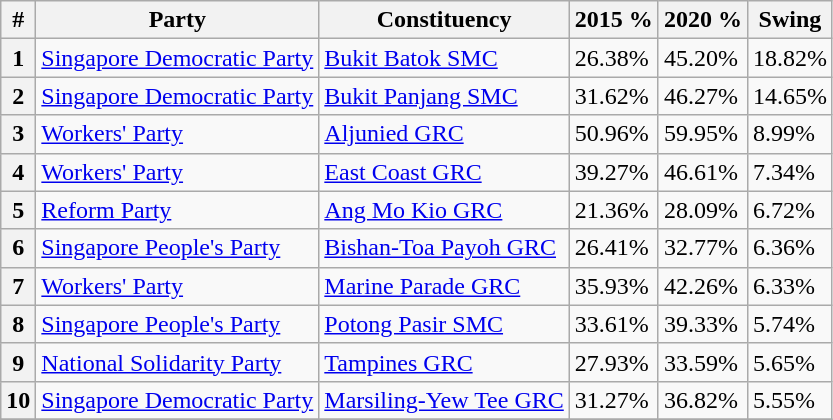<table class="wikitable sortable">
<tr>
<th>#</th>
<th>Party</th>
<th>Constituency</th>
<th data-sort-type="number">2015 %</th>
<th data-sort-type="number">2020 %</th>
<th>Swing</th>
</tr>
<tr>
<th>1</th>
<td><a href='#'>Singapore Democratic Party</a></td>
<td><a href='#'>Bukit Batok SMC</a></td>
<td>26.38%</td>
<td>45.20%</td>
<td> 18.82%</td>
</tr>
<tr>
<th>2</th>
<td><a href='#'>Singapore Democratic Party</a></td>
<td><a href='#'>Bukit Panjang SMC</a></td>
<td>31.62%</td>
<td>46.27%</td>
<td> 14.65%</td>
</tr>
<tr>
<th>3</th>
<td><a href='#'>Workers' Party</a></td>
<td><a href='#'>Aljunied GRC</a></td>
<td>50.96%</td>
<td>59.95%</td>
<td> 8.99%</td>
</tr>
<tr>
<th>4</th>
<td><a href='#'>Workers' Party</a></td>
<td><a href='#'>East Coast GRC</a></td>
<td>39.27%</td>
<td>46.61%</td>
<td> 7.34%</td>
</tr>
<tr>
<th>5</th>
<td><a href='#'>Reform Party</a></td>
<td><a href='#'>Ang Mo Kio GRC</a></td>
<td>21.36%</td>
<td>28.09%</td>
<td> 6.72%</td>
</tr>
<tr>
<th>6</th>
<td><a href='#'>Singapore People's Party</a></td>
<td><a href='#'>Bishan-Toa Payoh GRC</a></td>
<td>26.41%</td>
<td>32.77%</td>
<td> 6.36%</td>
</tr>
<tr>
<th>7</th>
<td><a href='#'>Workers' Party</a></td>
<td><a href='#'>Marine Parade GRC</a></td>
<td>35.93%</td>
<td>42.26%</td>
<td> 6.33%</td>
</tr>
<tr>
<th>8</th>
<td><a href='#'>Singapore People's Party</a></td>
<td><a href='#'>Potong Pasir SMC</a></td>
<td>33.61%</td>
<td>39.33%</td>
<td> 5.74%</td>
</tr>
<tr>
<th>9</th>
<td><a href='#'>National Solidarity Party</a></td>
<td><a href='#'>Tampines GRC</a></td>
<td>27.93%</td>
<td>33.59%</td>
<td> 5.65%</td>
</tr>
<tr>
<th>10</th>
<td><a href='#'>Singapore Democratic Party</a></td>
<td><a href='#'>Marsiling-Yew Tee GRC</a></td>
<td>31.27%</td>
<td>36.82%</td>
<td> 5.55%</td>
</tr>
<tr>
</tr>
</table>
